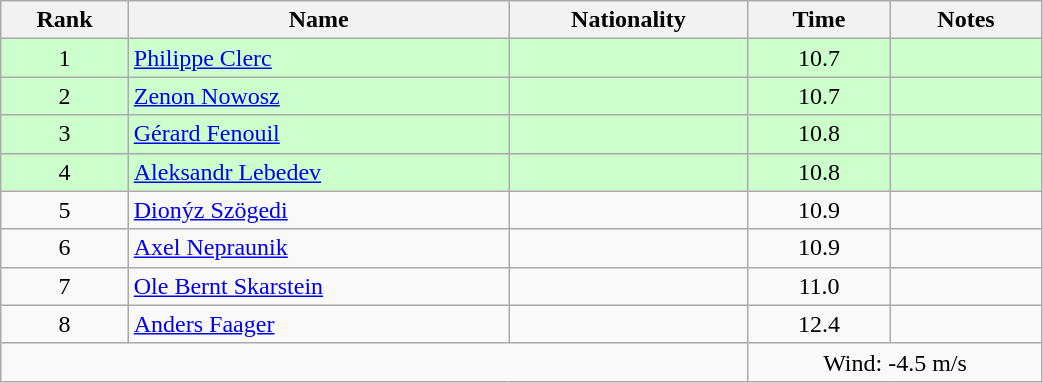<table class="wikitable sortable" style="text-align:center;width: 55%">
<tr>
<th>Rank</th>
<th>Name</th>
<th>Nationality</th>
<th>Time</th>
<th>Notes</th>
</tr>
<tr bgcolor=ccffcc>
<td>1</td>
<td align=left><a href='#'>Philippe Clerc</a></td>
<td align=left></td>
<td>10.7</td>
<td></td>
</tr>
<tr bgcolor=ccffcc>
<td>2</td>
<td align=left><a href='#'>Zenon Nowosz</a></td>
<td align=left></td>
<td>10.7</td>
<td></td>
</tr>
<tr bgcolor=ccffcc>
<td>3</td>
<td align=left><a href='#'>Gérard Fenouil</a></td>
<td align=left></td>
<td>10.8</td>
<td></td>
</tr>
<tr bgcolor=ccffcc>
<td>4</td>
<td align=left><a href='#'>Aleksandr Lebedev</a></td>
<td align=left></td>
<td>10.8</td>
<td></td>
</tr>
<tr>
<td>5</td>
<td align=left><a href='#'>Dionýz Szögedi</a></td>
<td align=left></td>
<td>10.9</td>
<td></td>
</tr>
<tr>
<td>6</td>
<td align=left><a href='#'>Axel Nepraunik</a></td>
<td align=left></td>
<td>10.9</td>
<td></td>
</tr>
<tr>
<td>7</td>
<td align=left><a href='#'>Ole Bernt Skarstein</a></td>
<td align=left></td>
<td>11.0</td>
<td></td>
</tr>
<tr>
<td>8</td>
<td align=left><a href='#'>Anders Faager</a></td>
<td align=left></td>
<td>12.4</td>
<td></td>
</tr>
<tr>
<td colspan="3"></td>
<td colspan="2">Wind: -4.5 m/s</td>
</tr>
</table>
